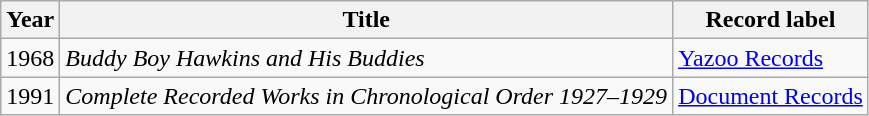<table class="wikitable sortable">
<tr>
<th>Year</th>
<th>Title</th>
<th>Record label</th>
</tr>
<tr>
<td>1968</td>
<td><em>Buddy Boy Hawkins and His Buddies</em></td>
<td style="text-align:left;"><a href='#'>Yazoo Records</a></td>
</tr>
<tr>
<td>1991</td>
<td><em>Complete Recorded Works in Chronological Order 1927–1929</em></td>
<td style="text-align:left;"><a href='#'>Document Records</a></td>
</tr>
</table>
